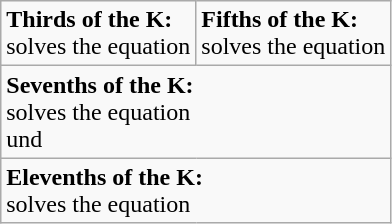<table class="wikitable">
<tr>
<td><strong>Thirds of the K:</strong><br> solves the equation<br></td>
<td><strong>Fifths of the K:</strong><br> solves the equation<br></td>
</tr>
<tr>
<td colspan="2"><strong>Sevenths of the K:</strong><br> solves the equation<br> und<br></td>
</tr>
<tr>
<td colspan="2"><strong>Elevenths of the K:</strong><br> solves the equation<br></td>
</tr>
</table>
